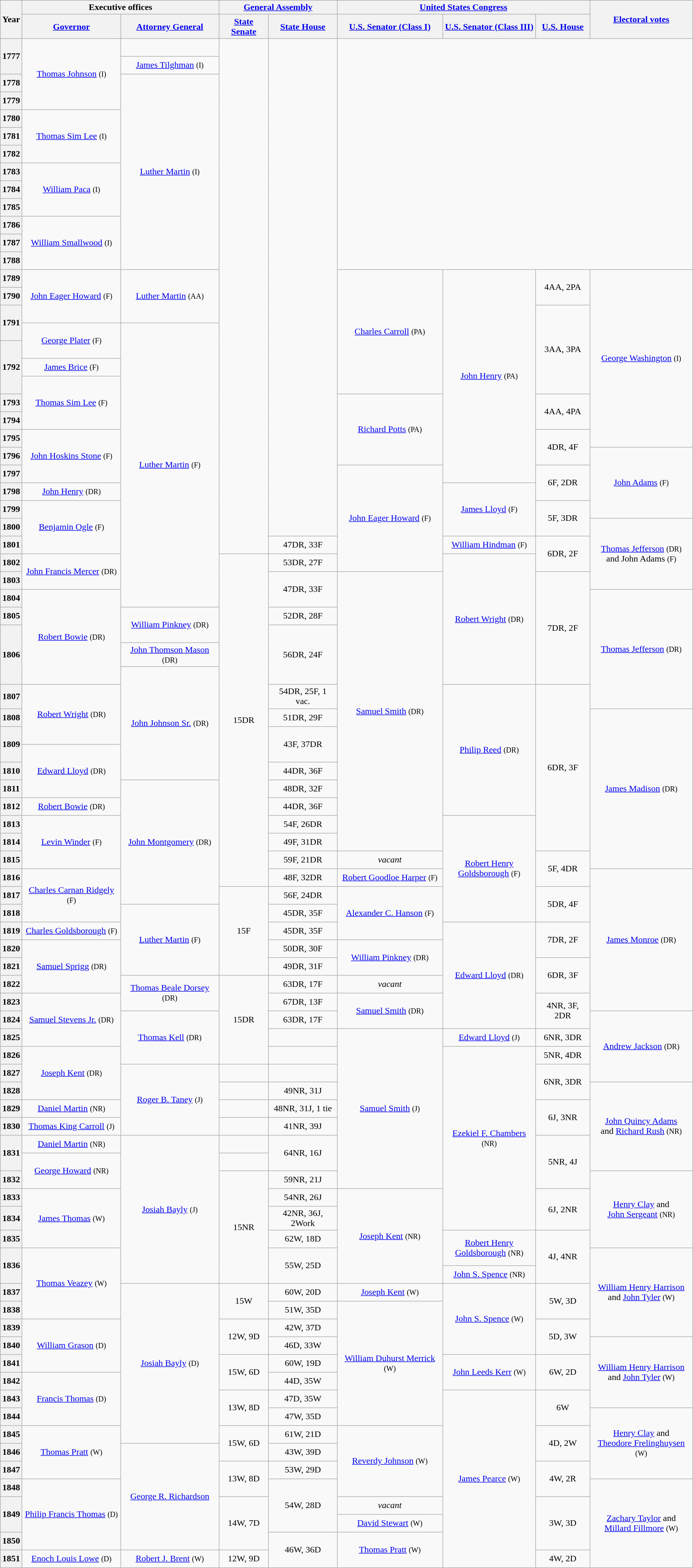<table class="wikitable sortable sticky-header-multi" style="text-align:center">
<tr>
<th rowspan=2 class=unsortable>Year</th>
<th colspan=2>Executive offices</th>
<th colspan=2><a href='#'>General Assembly</a></th>
<th colspan=3><a href='#'>United States Congress</a></th>
<th rowspan=2 class=unsortable><a href='#'>Electoral votes</a></th>
</tr>
<tr style="height:2em">
<th class=unsortable><a href='#'>Governor</a></th>
<th class=unsortable><a href='#'>Attorney General</a></th>
<th class=unsortable><a href='#'>State Senate</a></th>
<th class=unsortable><a href='#'>State House</a></th>
<th class=unsortable><a href='#'>U.S. Senator (Class I)</a></th>
<th class=unsortable><a href='#'>U.S. Senator (Class III)</a></th>
<th class=unsortable><a href='#'>U.S. House</a></th>
</tr>
<tr style="height:2em">
<th rowspan=2>1777</th>
<td rowspan=4 ><a href='#'>Thomas Johnson</a> <small>(I)</small></td>
<td></td>
<td rowspan=29><em></em></td>
<td rowspan=28><em></em></td>
<td rowspan=13 colspan=4></td>
</tr>
<tr style="height:2em">
<td><a href='#'>James Tilghman</a> <small>(I)</small></td>
</tr>
<tr style="height:2em">
<th>1778</th>
<td rowspan=11 ><a href='#'>Luther Martin</a> <small>(I)</small></td>
</tr>
<tr style="height:2em">
<th>1779</th>
</tr>
<tr style="height:2em">
<th>1780</th>
<td rowspan=3 ><a href='#'>Thomas Sim Lee</a> <small>(I)</small></td>
</tr>
<tr style="height:2em">
<th>1781</th>
</tr>
<tr style="height:2em">
<th>1782</th>
</tr>
<tr style="height:2em">
<th>1783</th>
<td rowspan=3 ><a href='#'>William Paca</a> <small>(I)</small></td>
</tr>
<tr style="height:2em">
<th>1784</th>
</tr>
<tr style="height:2em">
<th>1785</th>
</tr>
<tr style="height:2em">
<th>1786</th>
<td rowspan=3 ><a href='#'>William Smallwood</a> <small>(I)</small></td>
</tr>
<tr style="height:2em">
<th>1787</th>
</tr>
<tr style="height:2em">
<th>1788</th>
</tr>
<tr style="height:2em">
<th>1789</th>
<td rowspan=3 ><a href='#'>John Eager Howard</a> <small>(F)</small></td>
<td rowspan=3 ><a href='#'>Luther Martin</a> <small>(AA)</small></td>
<td rowspan=7 ><a href='#'>Charles Carroll</a> <small>(PA)</small></td>
<td rowspan=12 ><a href='#'>John Henry</a> <small>(PA)</small></td>
<td rowspan=2 >4AA, 2PA</td>
<td rowspan=10 ><a href='#'>George Washington</a> <small>(I)</small> </td>
</tr>
<tr style="height:2em">
<th>1790</th>
</tr>
<tr style="height:2em">
<th rowspan=2>1791</th>
<td rowspan=5 >3AA, 3PA</td>
</tr>
<tr style="height:2em">
<td rowspan=2 ><a href='#'>George Plater</a> <small>(F)</small></td>
<td rowspan=16 ><a href='#'>Luther Martin</a> <small>(F)</small></td>
</tr>
<tr style="height:2em">
<th rowspan=3>1792</th>
</tr>
<tr style="height:2em">
<td><a href='#'>James Brice</a> <small>(F)</small></td>
</tr>
<tr style="height:2em">
<td rowspan=3 ><a href='#'>Thomas Sim Lee</a> <small>(F)</small></td>
</tr>
<tr style="height:2em">
<th>1793</th>
<td rowspan=4 ><a href='#'>Richard Potts</a> <small>(PA)</small></td>
<td rowspan=2 >4AA, 4PA</td>
</tr>
<tr style="height:2em">
<th>1794</th>
</tr>
<tr style="height:2em">
<th>1795</th>
<td rowspan=3 ><a href='#'>John Hoskins Stone</a> <small>(F)</small></td>
<td rowspan=2 >4DR, 4F</td>
</tr>
<tr style="height:2em">
<th>1796</th>
<td rowspan=4 ><a href='#'>John Adams</a> <small>(F)</small> </td>
</tr>
<tr style="height:2em">
<th>1797</th>
<td rowspan=6 ><a href='#'>John Eager Howard</a> <small>(F)</small></td>
<td rowspan=2 >6F, 2DR</td>
</tr>
<tr style="height:2em">
<th>1798</th>
<td><a href='#'>John Henry</a> <small>(DR)</small></td>
<td rowspan=3 ><a href='#'>James Lloyd</a> <small>(F)</small></td>
</tr>
<tr style="height:2em">
<th>1799</th>
<td rowspan=3 ><a href='#'>Benjamin Ogle</a> <small>(F)</small></td>
<td rowspan=2 >5F, 3DR</td>
</tr>
<tr style="height:2em">
<th>1800</th>
<td rowspan=4 ><a href='#'>Thomas Jefferson</a> <small>(DR)</small> <br>and John Adams <small>(F)</small> </td>
</tr>
<tr style="height:2em">
<th>1801</th>
<td>47DR, 33F</td>
<td><a href='#'>William Hindman</a> <small>(F)</small></td>
<td rowspan=2 >6DR, 2F</td>
</tr>
<tr style="height:2em">
<th>1802</th>
<td rowspan=2 ><a href='#'>John Francis Mercer</a> <small>(DR)</small></td>
<td rowspan=18 >15DR</td>
<td>53DR, 27F</td>
<td rowspan=7 ><a href='#'>Robert Wright</a> <small>(DR)</small></td>
</tr>
<tr style="height:2em">
<th>1803</th>
<td rowspan=2 >47DR, 33F</td>
<td rowspan=15 ><a href='#'>Samuel Smith</a> <small>(DR)</small></td>
<td rowspan=6 >7DR, 2F</td>
</tr>
<tr style="height:2em">
<th>1804</th>
<td rowspan=5 ><a href='#'>Robert Bowie</a> <small>(DR)</small></td>
<td rowspan=6 ><a href='#'>Thomas Jefferson</a> <small>(DR)</small> </td>
</tr>
<tr style="height:2em">
<th>1805</th>
<td rowspan=2 ><a href='#'>William Pinkney</a> <small>(DR)</small></td>
<td>52DR, 28F</td>
</tr>
<tr style="height:2em">
<th rowspan=3>1806</th>
<td rowspan=3 >56DR, 24F</td>
</tr>
<tr style="height:2em">
<td><a href='#'>John Thomson Mason</a> <small>(DR)</small></td>
</tr>
<tr style="height:2em">
<td rowspan=6 ><a href='#'>John Johnson Sr.</a> <small>(DR)</small></td>
</tr>
<tr style="height:2em">
<th>1807</th>
<td rowspan=3 ><a href='#'>Robert Wright</a> <small>(DR)</small></td>
<td>54DR, 25F, 1 vac.</td>
<td rowspan=7 ><a href='#'>Philip Reed</a> <small>(DR)</small></td>
<td rowspan=9 >6DR, 3F</td>
</tr>
<tr style="height:2em">
<th>1808</th>
<td>51DR, 29F</td>
<td rowspan=9 ><a href='#'>James Madison</a> <small>(DR)</small> </td>
</tr>
<tr style="height:2em">
<th rowspan=2>1809</th>
<td rowspan=2 >43F, 37DR</td>
</tr>
<tr style="height:2em">
<td rowspan=3 ><a href='#'>Edward Lloyd</a> <small>(DR)</small></td>
</tr>
<tr style="height:2em">
<th>1810</th>
<td>44DR, 36F</td>
</tr>
<tr style="height:2em">
<th>1811</th>
<td rowspan=7 ><a href='#'>John Montgomery</a> <small>(DR)</small></td>
<td>48DR, 32F</td>
</tr>
<tr style="height:2em">
<th>1812</th>
<td><a href='#'>Robert Bowie</a> <small>(DR)</small></td>
<td>44DR, 36F</td>
</tr>
<tr style="height:2em">
<th>1813</th>
<td rowspan=3 ><a href='#'>Levin Winder</a> <small>(F)</small></td>
<td>54F, 26DR</td>
<td rowspan=6 ><a href='#'>Robert Henry<br>Goldsborough</a> <small>(F)</small></td>
</tr>
<tr style="height:2em">
<th>1814</th>
<td>49F, 31DR</td>
</tr>
<tr style="height:2em">
<th>1815</th>
<td>59F, 21DR</td>
<td><em>vacant</em></td>
<td rowspan=2 >5F, 4DR</td>
</tr>
<tr style="height:2em">
<th>1816</th>
<td rowspan=3 ><a href='#'>Charles Carnan Ridgely</a> <small>(F)</small></td>
<td>48F, 32DR</td>
<td><a href='#'>Robert Goodloe Harper</a> <small>(F)</small></td>
<td rowspan=8 ><a href='#'>James Monroe</a> <small>(DR)</small> </td>
</tr>
<tr style="height:2em">
<th>1817</th>
<td rowspan=5 >15F</td>
<td>56F, 24DR</td>
<td rowspan=3 ><a href='#'>Alexander C. Hanson</a> <small>(F)</small></td>
<td rowspan=2 >5DR, 4F</td>
</tr>
<tr style="height:2em">
<th>1818</th>
<td rowspan=4 ><a href='#'>Luther Martin</a> <small>(F)</small></td>
<td>45DR, 35F</td>
</tr>
<tr style="height:2em">
<th>1819</th>
<td><a href='#'>Charles Goldsborough</a> <small>(F)</small></td>
<td>45DR, 35F</td>
<td rowspan=6 ><a href='#'>Edward Lloyd</a> <small>(DR)</small></td>
<td rowspan=2 >7DR, 2F</td>
</tr>
<tr style="height:2em">
<th>1820</th>
<td rowspan=3 ><a href='#'>Samuel Sprigg</a> <small>(DR)</small></td>
<td>50DR, 30F</td>
<td rowspan=2 ><a href='#'>William Pinkney</a> <small>(DR)</small></td>
</tr>
<tr style="height:2em">
<th>1821</th>
<td>49DR, 31F</td>
<td rowspan=2 >6DR, 3F</td>
</tr>
<tr style="height:2em">
<th>1822</th>
<td rowspan=2 ><a href='#'>Thomas Beale Dorsey</a> <small>(DR)</small></td>
<td rowspan=5 >15DR</td>
<td>63DR, 17F</td>
<td><em>vacant</em></td>
</tr>
<tr style="height:2em">
<th>1823</th>
<td rowspan=3 ><a href='#'>Samuel Stevens Jr.</a> <small>(DR)</small></td>
<td>67DR, 13F</td>
<td rowspan=2 ><a href='#'>Samuel Smith</a> <small>(DR)</small></td>
<td rowspan=2 >4NR, 3F, 2DR</td>
</tr>
<tr style="height:2em">
<th>1824</th>
<td rowspan=3 ><a href='#'>Thomas Kell</a> <small>(DR)</small></td>
<td>63DR, 17F</td>
<td rowspan=4 ><a href='#'>Andrew Jackson</a> <small>(DR)</small> </td>
</tr>
<tr style="height:2em">
<th>1825</th>
<td></td>
<td rowspan=9 ><a href='#'>Samuel Smith</a> <small>(J)</small></td>
<td><a href='#'>Edward Lloyd</a> <small>(J)</small></td>
<td>6NR, 3DR</td>
</tr>
<tr style="height:2em">
<th>1826</th>
<td rowspan=3 ><a href='#'>Joseph Kent</a> <small>(DR)</small></td>
<td></td>
<td rowspan=10 ><a href='#'>Ezekiel F. Chambers</a> <small>(NR)</small></td>
<td>5NR, 4DR</td>
</tr>
<tr style="height:2em">
<th>1827</th>
<td rowspan=4 ><a href='#'>Roger B. Taney</a> <small>(J)</small></td>
<td></td>
<td></td>
<td rowspan=2 >6NR, 3DR</td>
</tr>
<tr style="height:2em">
<th>1828</th>
<td></td>
<td>49NR, 31J</td>
<td rowspan=5 ><a href='#'>John Quincy Adams</a><br>and <a href='#'>Richard Rush</a> <small>(NR)</small> </td>
</tr>
<tr style="height:2em">
<th>1829</th>
<td><a href='#'>Daniel Martin</a> <small>(NR)</small></td>
<td></td>
<td>48NR, 31J, 1 tie</td>
<td rowspan=2 >6J, 3NR</td>
</tr>
<tr style="height:2em">
<th>1830</th>
<td><a href='#'>Thomas King Carroll</a> <small>(J)</small></td>
<td></td>
<td>41NR, 39J</td>
</tr>
<tr style="height:2em">
<th rowspan=2>1831</th>
<td><a href='#'>Daniel Martin</a> <small>(NR)</small></td>
<td rowspan=8 ><a href='#'>Josiah Bayly</a> <small>(J)</small></td>
<td></td>
<td rowspan=2 >64NR, 16J</td>
<td rowspan=3 >5NR, 4J</td>
</tr>
<tr style="height:2em">
<td rowspan=2 ><a href='#'>George Howard</a> <small>(NR)</small></td>
</tr>
<tr style="height:2em">
<th>1832</th>
<td rowspan=6 >15NR</td>
<td>59NR, 21J</td>
<td rowspan=4 ><a href='#'>Henry Clay</a> and<br><a href='#'>John Sergeant</a> <small>(NR)</small> </td>
</tr>
<tr style="height:2em">
<th>1833</th>
<td rowspan=3 ><a href='#'>James Thomas</a> <small>(W)</small></td>
<td>54NR, 26J</td>
<td rowspan=5 ><a href='#'>Joseph Kent</a> <small>(NR)</small></td>
<td rowspan=2 >6J, 2NR</td>
</tr>
<tr style="height:2em">
<th>1834</th>
<td>42NR, 36J, 2Work</td>
</tr>
<tr style="height:2em">
<th>1835</th>
<td>62W, 18D</td>
<td rowspan=2 ><a href='#'>Robert Henry<br>Goldsborough</a> <small>(NR)</small></td>
<td rowspan=3 >4J, 4NR</td>
</tr>
<tr style="height:2em">
<th rowspan=2>1836</th>
<td rowspan=4 ><a href='#'>Thomas Veazey</a> <small>(W)</small></td>
<td rowspan=2 >55W, 25D</td>
<td rowspan=5 ><a href='#'>William Henry Harrison</a><br>and <a href='#'>John Tyler</a> <small>(W)</small> </td>
</tr>
<tr style="height:2em">
<td><a href='#'>John S. Spence</a> <small>(NR)</small></td>
</tr>
<tr style="height:2em">
<th>1837</th>
<td rowspan=9 ><a href='#'>Josiah Bayly</a> <small>(D)</small></td>
<td rowspan=2 >15W</td>
<td>60W, 20D</td>
<td><a href='#'>Joseph Kent</a> <small>(W)</small></td>
<td rowspan=4 ><a href='#'>John S. Spence</a> <small>(W)</small></td>
<td rowspan=2 >5W, 3D</td>
</tr>
<tr style="height:2em">
<th>1838</th>
<td>51W, 35D</td>
<td rowspan=7 ><a href='#'>William Duhurst Merrick</a> <small>(W)</small></td>
</tr>
<tr style="height:2em">
<th>1839</th>
<td rowspan=3 ><a href='#'>William Grason</a> <small>(D)</small></td>
<td rowspan=2 >12W, 9D</td>
<td>42W, 37D</td>
<td rowspan=2 >5D, 3W</td>
</tr>
<tr style="height:2em">
<th>1840</th>
<td>46D, 33W</td>
<td rowspan=4 ><a href='#'>William Henry Harrison</a><br>and <a href='#'>John Tyler</a> <small>(W)</small> </td>
</tr>
<tr style="height:2em">
<th>1841</th>
<td rowspan=2 >15W, 6D</td>
<td>60W, 19D</td>
<td rowspan=2 ><a href='#'>John Leeds Kerr</a> <small>(W)</small></td>
<td rowspan=2 >6W, 2D</td>
</tr>
<tr style="height:2em">
<th>1842</th>
<td rowspan=3 ><a href='#'>Francis Thomas</a> <small>(D)</small></td>
<td>44D, 35W</td>
</tr>
<tr style="height:2em">
<th>1843</th>
<td rowspan=2 >13W, 8D</td>
<td>47D, 35W</td>
<td rowspan=10 ><a href='#'>James Pearce</a> <small>(W)</small></td>
<td rowspan=2 >6W</td>
</tr>
<tr style="height:2em">
<th>1844</th>
<td>47W, 35D</td>
<td rowspan=4 ><a href='#'>Henry Clay</a> and<br><a href='#'>Theodore Frelinghuysen</a> <small>(W)</small> </td>
</tr>
<tr style="height:2em">
<th>1845</th>
<td rowspan=3 ><a href='#'>Thomas Pratt</a> <small>(W)</small></td>
<td rowspan=2 >15W, 6D</td>
<td>61W, 21D</td>
<td rowspan=4 ><a href='#'>Reverdy Johnson</a> <small>(W)</small></td>
<td rowspan=2 >4D, 2W</td>
</tr>
<tr style="height:2em">
<th>1846</th>
<td rowspan=6><a href='#'>George R. Richardson</a></td>
<td>43W, 39D</td>
</tr>
<tr style="height:2em">
<th>1847</th>
<td rowspan=2 >13W, 8D</td>
<td>53W, 29D</td>
<td rowspan=2 >4W, 2R</td>
</tr>
<tr style="height:2em">
<th>1848</th>
<td rowspan=4 ><a href='#'>Philip Francis Thomas</a> <small>(D)</small></td>
<td rowspan=3 >54W, 28D</td>
<td rowspan=5 ><a href='#'>Zachary Taylor</a> and<br><a href='#'>Millard Fillmore</a> <small>(W)</small> </td>
</tr>
<tr style="height:2em">
<th rowspan=2>1849</th>
<td rowspan=3 >14W, 7D</td>
<td><em>vacant</em></td>
<td rowspan=3 >3W, 3D</td>
</tr>
<tr style="height:2em">
<td><a href='#'>David Stewart</a> <small>(W)</small></td>
</tr>
<tr style="height:2em">
<th>1850</th>
<td rowspan=2 >46W, 36D</td>
<td rowspan=2 ><a href='#'>Thomas Pratt</a> <small>(W)</small></td>
</tr>
<tr style="height:2em">
<th>1851</th>
<td><a href='#'>Enoch Louis Lowe</a> <small>(D)</small></td>
<td><a href='#'>Robert J. Brent</a> <small>(W)</small></td>
<td>12W, 9D</td>
<td>4W, 2D</td>
</tr>
</table>
